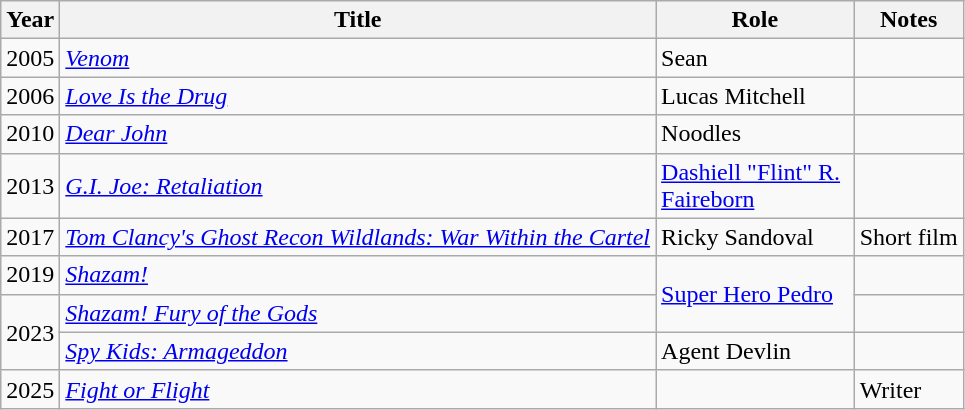<table class="wikitable sortable">
<tr>
<th>Year</th>
<th>Title</th>
<th width=125>Role</th>
<th>Notes</th>
</tr>
<tr>
<td>2005</td>
<td><em><a href='#'>Venom</a></em></td>
<td>Sean</td>
<td></td>
</tr>
<tr>
<td>2006</td>
<td><em><a href='#'>Love Is the Drug</a></em></td>
<td>Lucas Mitchell</td>
<td></td>
</tr>
<tr>
<td>2010</td>
<td><em><a href='#'>Dear John</a></em></td>
<td>Noodles</td>
<td></td>
</tr>
<tr>
<td>2013</td>
<td><em><a href='#'>G.I. Joe: Retaliation</a></em></td>
<td><a href='#'>Dashiell "Flint" R. Faireborn</a></td>
<td></td>
</tr>
<tr>
<td>2017</td>
<td><em><a href='#'>Tom Clancy's Ghost Recon Wildlands: War Within the Cartel</a></em></td>
<td>Ricky Sandoval</td>
<td>Short film</td>
</tr>
<tr>
<td>2019</td>
<td><em><a href='#'>Shazam!</a></em></td>
<td rowspan=2><a href='#'>Super Hero Pedro</a></td>
<td></td>
</tr>
<tr>
<td rowspan=2>2023</td>
<td><em><a href='#'>Shazam! Fury of the Gods</a></em></td>
<td></td>
</tr>
<tr>
<td><em><a href='#'>Spy Kids: Armageddon</a></em></td>
<td>Agent Devlin</td>
<td></td>
</tr>
<tr>
<td>2025</td>
<td><em><a href='#'>Fight or Flight</a></em></td>
<td></td>
<td>Writer</td>
</tr>
</table>
